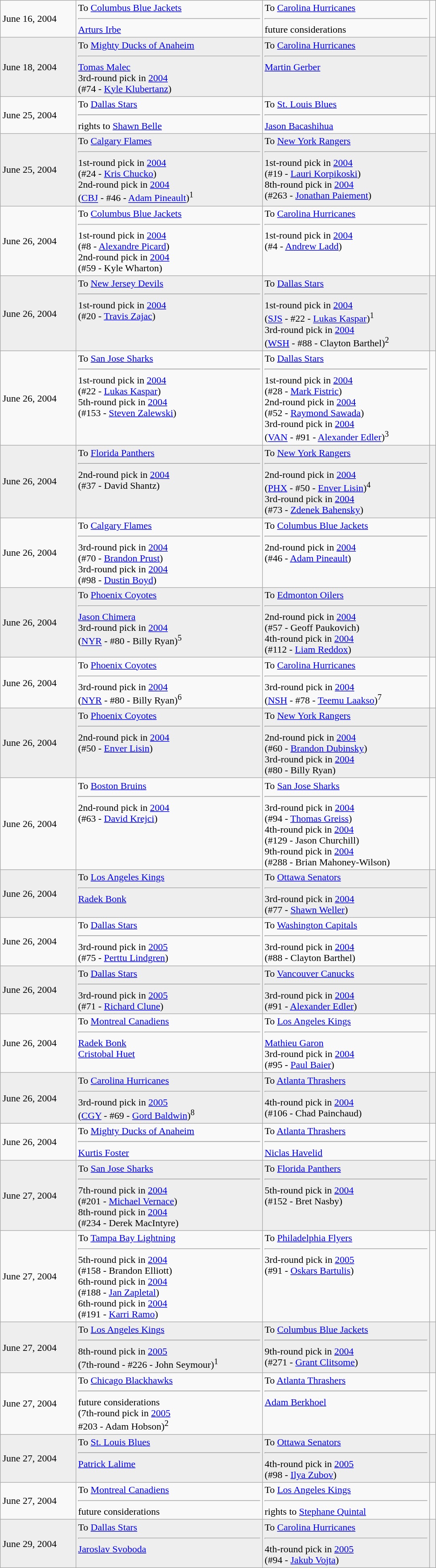<table cellspacing=0 class="wikitable" style="border:1px solid #999999; width:720px;">
<tr>
<td>June 16, 2004</td>
<td valign="top">To <a href='#'>Columbus Blue Jackets</a><hr><a href='#'>Arturs Irbe</a></td>
<td valign="top">To <a href='#'>Carolina Hurricanes</a><hr>future considerations</td>
<td></td>
</tr>
<tr bgcolor="#eeeeee">
<td>June 18, 2004</td>
<td valign="top">To <a href='#'>Mighty Ducks of Anaheim</a><hr><a href='#'>Tomas Malec</a><br>3rd-round pick  in <a href='#'>2004</a><br>(#74 - <a href='#'>Kyle Klubertanz</a>)</td>
<td valign="top">To <a href='#'>Carolina Hurricanes</a><hr><a href='#'>Martin Gerber</a></td>
<td></td>
</tr>
<tr>
<td>June 25, 2004</td>
<td valign="top">To <a href='#'>Dallas Stars</a><hr>rights to <a href='#'>Shawn Belle</a></td>
<td valign="top">To <a href='#'>St. Louis Blues</a><hr> <a href='#'>Jason Bacashihua</a></td>
<td></td>
</tr>
<tr bgcolor="#eeeeee">
<td>June 25, 2004</td>
<td valign="top">To <a href='#'>Calgary Flames</a><hr>1st-round pick  in <a href='#'>2004</a><br>(#24 - <a href='#'>Kris Chucko</a>)<br>2nd-round pick  in <a href='#'>2004</a><br>(<a href='#'>CBJ</a> - #46 - <a href='#'>Adam Pineault</a>)<sup>1</sup></td>
<td valign="top">To <a href='#'>New York Rangers</a><hr>1st-round pick  in <a href='#'>2004</a><br>(#19 - <a href='#'>Lauri Korpikoski</a>)<br>8th-round pick  in <a href='#'>2004</a><br>(#263 - <a href='#'>Jonathan Paiement</a>)</td>
<td></td>
</tr>
<tr>
<td>June 26, 2004</td>
<td valign="top">To <a href='#'>Columbus Blue Jackets</a><hr>1st-round pick  in <a href='#'>2004</a><br>(#8 - <a href='#'>Alexandre Picard</a>)<br>2nd-round pick  in <a href='#'>2004</a><br>(#59 - Kyle Wharton)</td>
<td valign="top">To <a href='#'>Carolina Hurricanes</a><hr>1st-round pick  in <a href='#'>2004</a><br>(#4 - <a href='#'>Andrew Ladd</a>)</td>
<td></td>
</tr>
<tr bgcolor="#eeeeee">
<td>June 26, 2004</td>
<td valign="top">To <a href='#'>New Jersey Devils</a><hr>1st-round pick  in <a href='#'>2004</a><br>(#20 - <a href='#'>Travis Zajac</a>)</td>
<td valign="top">To <a href='#'>Dallas Stars</a><hr>1st-round pick  in <a href='#'>2004</a><br>(<a href='#'>SJS</a> - #22 - <a href='#'>Lukas Kaspar</a>)<sup>1</sup><br>3rd-round pick  in <a href='#'>2004</a><br>(<a href='#'>WSH</a> - #88 - Clayton Barthel)<sup>2</sup></td>
<td></td>
</tr>
<tr>
<td>June 26, 2004</td>
<td valign="top">To <a href='#'>San Jose Sharks</a><hr>1st-round pick  in <a href='#'>2004</a><br>(#22 - <a href='#'>Lukas Kaspar</a>)<br>5th-round pick  in <a href='#'>2004</a><br>(#153 - <a href='#'>Steven Zalewski</a>)</td>
<td valign="top">To <a href='#'>Dallas Stars</a><hr>1st-round pick  in <a href='#'>2004</a><br>(#28 - <a href='#'>Mark Fistric</a>)<br>2nd-round pick  in <a href='#'>2004</a><br>(#52 - <a href='#'>Raymond Sawada</a>)<br>3rd-round pick  in <a href='#'>2004</a><br>(<a href='#'>VAN</a> - #91 - <a href='#'>Alexander Edler</a>)<sup>3</sup></td>
<td></td>
</tr>
<tr bgcolor="#eeeeee">
<td>June 26, 2004</td>
<td valign="top">To <a href='#'>Florida Panthers</a><hr>2nd-round pick  in <a href='#'>2004</a><br>(#37 - David Shantz)</td>
<td valign="top">To <a href='#'>New York Rangers</a><hr>2nd-round pick  in <a href='#'>2004</a><br>(<a href='#'>PHX</a> - #50 - <a href='#'>Enver Lisin</a>)<sup>4</sup><br>3rd-round pick  in <a href='#'>2004</a><br>(#73 - <a href='#'>Zdenek Bahensky</a>)</td>
<td></td>
</tr>
<tr>
<td>June 26, 2004</td>
<td valign="top">To <a href='#'>Calgary Flames</a><hr>3rd-round pick  in <a href='#'>2004</a><br>(#70 - <a href='#'>Brandon Prust</a>)<br>3rd-round pick  in <a href='#'>2004</a><br>(#98 - <a href='#'>Dustin Boyd</a>)</td>
<td valign="top">To <a href='#'>Columbus Blue Jackets</a><hr>2nd-round pick  in <a href='#'>2004</a><br>(#46 - <a href='#'>Adam Pineault</a>)</td>
<td></td>
</tr>
<tr bgcolor="#eeeeee">
<td>June 26, 2004</td>
<td valign="top">To <a href='#'>Phoenix Coyotes</a><hr><a href='#'>Jason Chimera</a><br>3rd-round pick  in <a href='#'>2004</a><br>(<a href='#'>NYR</a> - #80 - Billy Ryan)<sup>5</sup></td>
<td valign="top">To <a href='#'>Edmonton Oilers</a><hr>2nd-round pick  in <a href='#'>2004</a><br>(#57 - Geoff Paukovich)<br>4th-round pick  in <a href='#'>2004</a><br>(#112 - <a href='#'>Liam Reddox</a>)</td>
<td></td>
</tr>
<tr>
<td>June 26, 2004</td>
<td valign="top">To <a href='#'>Phoenix Coyotes</a><hr>3rd-round pick  in <a href='#'>2004</a><br>(<a href='#'>NYR</a> - #80 - Billy Ryan)<sup>6</sup></td>
<td valign="top">To <a href='#'>Carolina Hurricanes</a><hr>3rd-round pick  in <a href='#'>2004</a><br>(<a href='#'>NSH</a> - #78 - <a href='#'>Teemu Laakso</a>)<sup>7</sup></td>
<td></td>
</tr>
<tr bgcolor="#eeeeee">
<td>June 26, 2004</td>
<td valign="top">To <a href='#'>Phoenix Coyotes</a><hr>2nd-round pick  in <a href='#'>2004</a><br>(#50 - <a href='#'>Enver Lisin</a>)</td>
<td valign="top">To <a href='#'>New York Rangers</a><hr>2nd-round pick  in <a href='#'>2004</a><br>(#60 - <a href='#'>Brandon Dubinsky</a>)<br>3rd-round pick  in <a href='#'>2004</a><br>(#80 - Billy Ryan)</td>
<td></td>
</tr>
<tr>
<td>June 26, 2004</td>
<td valign="top">To <a href='#'>Boston Bruins</a><hr>2nd-round pick  in <a href='#'>2004</a><br>(#63 - <a href='#'>David Krejci</a>)</td>
<td valign="top">To <a href='#'>San Jose Sharks</a><hr>3rd-round pick  in <a href='#'>2004</a><br>(#94 - <a href='#'>Thomas Greiss</a>)<br>4th-round pick  in <a href='#'>2004</a><br>(#129 - Jason Churchill)<br>9th-round pick  in <a href='#'>2004</a><br>(#288 - Brian Mahoney-Wilson)</td>
<td></td>
</tr>
<tr bgcolor="#eeeeee">
<td>June 26, 2004</td>
<td valign="top">To <a href='#'>Los Angeles Kings</a><hr><a href='#'>Radek Bonk</a></td>
<td valign="top">To <a href='#'>Ottawa Senators</a><hr>3rd-round pick  in <a href='#'>2004</a><br>(#77 - <a href='#'>Shawn Weller</a>)</td>
<td></td>
</tr>
<tr>
<td>June 26, 2004</td>
<td valign="top">To <a href='#'>Dallas Stars</a><hr>3rd-round pick  in <a href='#'>2005</a><br>(#75 - <a href='#'>Perttu Lindgren</a>)</td>
<td valign="top">To <a href='#'>Washington Capitals</a><hr>3rd-round pick  in <a href='#'>2004</a><br>(#88 - Clayton Barthel)</td>
<td></td>
</tr>
<tr bgcolor="#eeeeee">
<td>June 26, 2004</td>
<td valign="top">To <a href='#'>Dallas Stars</a><hr>3rd-round pick  in <a href='#'>2005</a><br>(#71 - <a href='#'>Richard Clune</a>)</td>
<td valign="top">To <a href='#'>Vancouver Canucks</a><hr>3rd-round pick  in <a href='#'>2004</a><br>(#91 - <a href='#'>Alexander Edler</a>)</td>
<td></td>
</tr>
<tr>
<td>June 26, 2004</td>
<td valign="top">To <a href='#'>Montreal Canadiens</a><hr><a href='#'>Radek Bonk</a><br><a href='#'>Cristobal Huet</a></td>
<td valign="top">To <a href='#'>Los Angeles Kings</a><hr><a href='#'>Mathieu Garon</a><br>3rd-round pick  in <a href='#'>2004</a><br>(#95 - <a href='#'>Paul Baier</a>)</td>
<td></td>
</tr>
<tr bgcolor="#eeeeee">
<td>June 26, 2004</td>
<td valign="top">To <a href='#'>Carolina Hurricanes</a><hr>3rd-round pick  in <a href='#'>2005</a><br>(<a href='#'>CGY</a> - #69 - <a href='#'>Gord Baldwin</a>)<sup>8</sup></td>
<td valign="top">To <a href='#'>Atlanta Thrashers</a><hr>4th-round pick  in <a href='#'>2004</a><br>(#106 - Chad Painchaud)</td>
<td></td>
</tr>
<tr>
<td>June 26, 2004</td>
<td valign="top">To <a href='#'>Mighty Ducks of Anaheim</a><hr><a href='#'>Kurtis Foster</a></td>
<td valign="top">To <a href='#'>Atlanta Thrashers</a><hr><a href='#'>Niclas Havelid</a></td>
<td></td>
</tr>
<tr bgcolor="#eeeeee">
<td>June 27, 2004</td>
<td valign="top">To <a href='#'>San Jose Sharks</a><hr>7th-round pick  in <a href='#'>2004</a><br>(#201 - <a href='#'>Michael Vernace</a>)<br>8th-round pick  in <a href='#'>2004</a><br>(#234 - Derek MacIntyre)</td>
<td valign="top">To <a href='#'>Florida Panthers</a><hr>5th-round pick  in <a href='#'>2004</a><br>(#152 - Bret Nasby)</td>
<td></td>
</tr>
<tr>
<td>June 27, 2004</td>
<td valign="top">To <a href='#'>Tampa Bay Lightning</a><hr>5th-round pick  in <a href='#'>2004</a><br>(#158 - Brandon Elliott)<br>6th-round pick  in <a href='#'>2004</a><br>(#188 - <a href='#'>Jan Zapletal</a>)<br>6th-round pick  in <a href='#'>2004</a><br>(#191 - <a href='#'>Karri Ramo</a>)</td>
<td valign="top">To <a href='#'>Philadelphia Flyers</a><hr>3rd-round pick  in <a href='#'>2005</a><br>(#91 - <a href='#'>Oskars Bartulis</a>)</td>
<td></td>
</tr>
<tr bgcolor="#eeeeee">
<td>June 27, 2004</td>
<td valign="top">To <a href='#'>Los Angeles Kings</a><hr>8th-round pick  in <a href='#'>2005</a><br>(7th-round - #226 - John Seymour)<sup>1</sup></td>
<td valign="top">To <a href='#'>Columbus Blue Jackets</a><hr>9th-round pick  in <a href='#'>2004</a><br>(#271 - <a href='#'>Grant Clitsome</a>)</td>
<td></td>
</tr>
<tr>
<td>June 27, 2004</td>
<td valign="top">To <a href='#'>Chicago Blackhawks</a><hr>future considerations<br>(7th-round pick  in <a href='#'>2005</a><br>#203 - Adam Hobson)<sup>2</sup></td>
<td valign="top">To <a href='#'>Atlanta Thrashers</a><hr><a href='#'>Adam Berkhoel</a></td>
<td></td>
</tr>
<tr bgcolor="#eeeeee">
<td>June 27, 2004</td>
<td valign="top">To <a href='#'>St. Louis Blues</a><hr><a href='#'>Patrick Lalime</a></td>
<td valign="top">To <a href='#'>Ottawa Senators</a><hr>4th-round pick in <a href='#'>2005</a><br>(#98 - <a href='#'>Ilya Zubov</a>)</td>
<td></td>
</tr>
<tr>
<td>June 27, 2004</td>
<td valign="top">To <a href='#'>Montreal Canadiens</a><hr>future considerations</td>
<td valign="top">To <a href='#'>Los Angeles Kings</a><hr>rights to <a href='#'>Stephane Quintal</a></td>
<td></td>
</tr>
<tr bgcolor="#eeeeee">
<td>June 29, 2004</td>
<td valign="top">To <a href='#'>Dallas Stars</a><hr><a href='#'>Jaroslav Svoboda</a></td>
<td valign="top">To <a href='#'>Carolina Hurricanes</a><hr>4th-round pick  in <a href='#'>2005</a><br>(#94 - <a href='#'>Jakub Vojta</a>)</td>
<td></td>
</tr>
</table>
